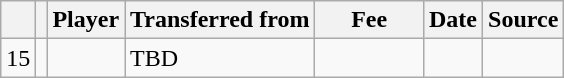<table class="wikitable plainrowheaders sortable">
<tr>
<th></th>
<th></th>
<th scope=col>Player</th>
<th>Transferred from</th>
<th !scope=col; style="width: 65px;">Fee</th>
<th scope=col>Date</th>
<th scope=col>Source</th>
</tr>
<tr>
<td align=center>15</td>
<td align=center></td>
<td></td>
<td>TBD</td>
<td></td>
<td></td>
<td></td>
</tr>
</table>
